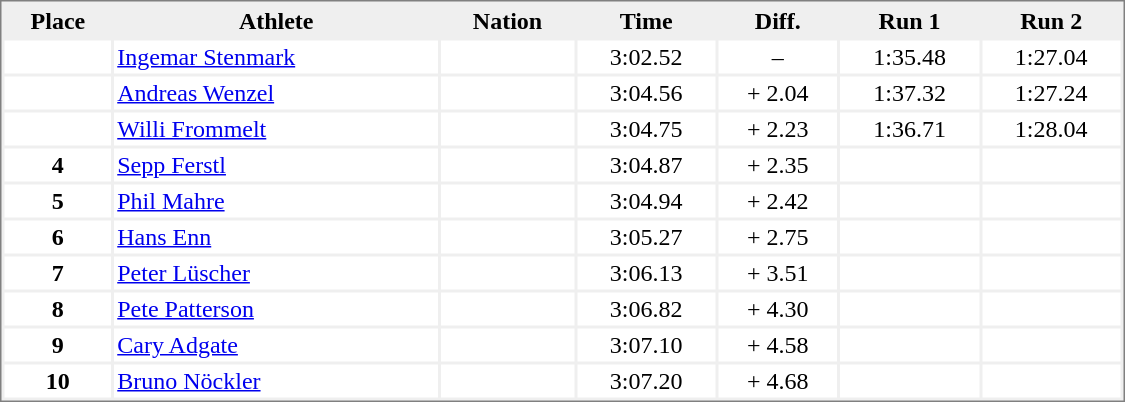<table style="border-style:solid;border-width:1px;border-color:#808080;background-color:#EFEFEF" cellspacing="2" cellpadding="2" width="750px">
<tr bgcolor="#EFEFEF">
<th>Place</th>
<th>Athlete</th>
<th>Nation</th>
<th>Time</th>
<th>Diff.</th>
<th>Run 1</th>
<th>Run 2</th>
</tr>
<tr align="center" valign="top" bgcolor="#FFFFFF">
<th></th>
<td align="left"><a href='#'>Ingemar Stenmark</a></td>
<td align="left"></td>
<td>3:02.52</td>
<td>–</td>
<td>1:35.48</td>
<td>1:27.04</td>
</tr>
<tr align="center" valign="top" bgcolor="#FFFFFF">
<th></th>
<td align="left"><a href='#'>Andreas Wenzel</a></td>
<td align="left"></td>
<td>3:04.56</td>
<td>+ 2.04</td>
<td>1:37.32</td>
<td>1:27.24</td>
</tr>
<tr align="center" valign="top" bgcolor="#FFFFFF">
<th></th>
<td align="left"><a href='#'>Willi Frommelt</a></td>
<td align="left"></td>
<td>3:04.75</td>
<td>+ 2.23</td>
<td>1:36.71</td>
<td>1:28.04</td>
</tr>
<tr align="center" valign="top" bgcolor="#FFFFFF">
<th>4</th>
<td align="left"><a href='#'>Sepp Ferstl</a></td>
<td align="left"></td>
<td>3:04.87</td>
<td>+ 2.35</td>
<td></td>
<td></td>
</tr>
<tr align="center" valign="top" bgcolor="#FFFFFF">
<th>5</th>
<td align="left"><a href='#'>Phil Mahre</a></td>
<td align="left"></td>
<td>3:04.94</td>
<td>+ 2.42</td>
<td></td>
<td></td>
</tr>
<tr align="center" valign="top" bgcolor="#FFFFFF">
<th>6</th>
<td align="left"><a href='#'>Hans Enn</a></td>
<td align="left"></td>
<td>3:05.27</td>
<td>+ 2.75</td>
<td></td>
<td></td>
</tr>
<tr align="center" valign="top" bgcolor="#FFFFFF">
<th>7</th>
<td align="left"><a href='#'>Peter Lüscher</a></td>
<td align="left"></td>
<td>3:06.13</td>
<td>+ 3.51</td>
<td></td>
<td></td>
</tr>
<tr align="center" valign="top" bgcolor="#FFFFFF">
<th>8</th>
<td align="left"><a href='#'>Pete Patterson</a></td>
<td align="left"></td>
<td>3:06.82</td>
<td>+ 4.30</td>
<td></td>
<td></td>
</tr>
<tr align="center" valign="top" bgcolor="#FFFFFF">
<th>9</th>
<td align="left"><a href='#'>Cary Adgate</a></td>
<td align="left"></td>
<td>3:07.10</td>
<td>+ 4.58</td>
<td></td>
<td></td>
</tr>
<tr align="center" valign="top" bgcolor="#FFFFFF">
<th>10</th>
<td align="left"><a href='#'>Bruno Nöckler</a></td>
<td align="left"></td>
<td>3:07.20</td>
<td>+ 4.68</td>
<td></td>
<td></td>
</tr>
</table>
